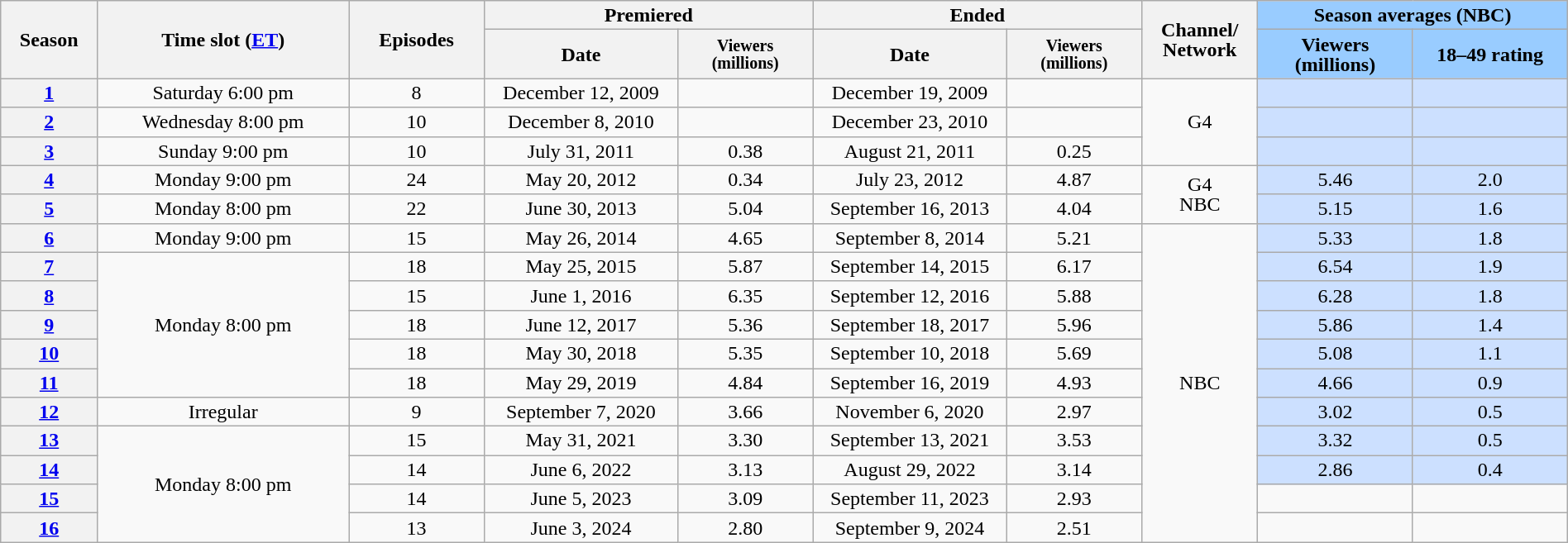<table class="wikitable" style="text-align:center; line-height:16px; width:100%">
<tr>
<th rowspan="2" style="width:5%;">Season</th>
<th rowspan="2" style="width:13%;">Time slot (<a href='#'>ET</a>)</th>
<th rowspan="2" style="width:7%;">Episodes</th>
<th colspan="2">Premiered</th>
<th colspan="2">Ended</th>
<th rowspan="2" style="width:6%;">Channel/<br>Network</th>
<th colspan="2" style="width:16%; background:#9cf;">Season averages (NBC)</th>
</tr>
<tr>
<th style="width:10%;">Date</th>
<th style="width:7%; font-size:smaller; line-height:100%;" span>Viewers<br>(millions)</th>
<th style="width:10%;">Date</th>
<th style="width:7%; font-size:smaller; line-height:100%;" span>Viewers<br>(millions)</th>
<th style="width:8%; background:#9cf;" span>Viewers (millions)</th>
<th style="width:8%; background:#9cf;" span>18–49 rating</th>
</tr>
<tr>
<th><a href='#'>1</a></th>
<td>Saturday 6:00 pm</td>
<td>8</td>
<td>December 12, 2009</td>
<td></td>
<td>December 19, 2009</td>
<td></td>
<td rowspan="3">G4</td>
<td style="background:#cce0ff;"></td>
<td style="background:#cce0ff;"></td>
</tr>
<tr>
<th><a href='#'>2</a></th>
<td>Wednesday 8:00 pm</td>
<td>10</td>
<td>December 8, 2010</td>
<td></td>
<td>December 23, 2010</td>
<td></td>
<td style="background:#cce0ff;"></td>
<td style="background:#cce0ff;"></td>
</tr>
<tr>
<th><a href='#'>3</a></th>
<td>Sunday 9:00 pm</td>
<td>10</td>
<td>July 31, 2011</td>
<td>0.38</td>
<td>August 21, 2011</td>
<td>0.25</td>
<td style="background:#cce0ff;"></td>
<td style="background:#cce0ff;"></td>
</tr>
<tr>
<th><a href='#'>4</a></th>
<td>Monday 9:00 pm</td>
<td>24</td>
<td>May 20, 2012</td>
<td>0.34</td>
<td>July 23, 2012</td>
<td>4.87</td>
<td rowspan="2">G4<br>NBC</td>
<td style="background:#cce0ff;">5.46</td>
<td style="background:#cce0ff;">2.0</td>
</tr>
<tr>
<th><a href='#'>5</a></th>
<td>Monday 8:00 pm</td>
<td>22</td>
<td>June 30, 2013</td>
<td>5.04</td>
<td>September 16, 2013</td>
<td>4.04</td>
<td style="background:#cce0ff;">5.15</td>
<td style="background:#cce0ff;">1.6</td>
</tr>
<tr>
<th><a href='#'>6</a></th>
<td>Monday 9:00 pm</td>
<td>15</td>
<td>May 26, 2014</td>
<td>4.65</td>
<td>September 8, 2014</td>
<td>5.21</td>
<td rowspan="11">NBC</td>
<td style="background:#cce0ff;">5.33</td>
<td style="background:#cce0ff;">1.8</td>
</tr>
<tr>
<th><a href='#'>7</a></th>
<td rowspan="5">Monday 8:00 pm</td>
<td>18</td>
<td>May 25, 2015</td>
<td>5.87</td>
<td>September 14, 2015</td>
<td>6.17</td>
<td style="background:#cce0ff;">6.54</td>
<td style="background:#cce0ff;">1.9</td>
</tr>
<tr>
<th><a href='#'>8</a></th>
<td>15</td>
<td>June 1, 2016</td>
<td>6.35</td>
<td>September 12, 2016</td>
<td>5.88</td>
<td style="background:#cce0ff;">6.28</td>
<td style="background:#cce0ff;">1.8</td>
</tr>
<tr>
<th><a href='#'>9</a></th>
<td>18</td>
<td>June 12, 2017</td>
<td>5.36</td>
<td>September 18, 2017</td>
<td>5.96</td>
<td style="background:#cce0ff;">5.86</td>
<td style="background:#cce0ff;">1.4</td>
</tr>
<tr>
<th><a href='#'>10</a></th>
<td>18</td>
<td>May 30, 2018</td>
<td>5.35</td>
<td>September 10, 2018</td>
<td>5.69</td>
<td style="background:#cce0ff;">5.08</td>
<td style="background:#cce0ff;">1.1</td>
</tr>
<tr>
<th><a href='#'>11</a></th>
<td>18</td>
<td>May 29, 2019</td>
<td>4.84</td>
<td>September 16, 2019</td>
<td>4.93</td>
<td style="background:#cce0ff;">4.66</td>
<td style="background:#cce0ff;">0.9</td>
</tr>
<tr>
<th><a href='#'>12</a></th>
<td>Irregular</td>
<td>9</td>
<td>September 7, 2020</td>
<td>3.66</td>
<td>November 6, 2020</td>
<td>2.97</td>
<td style="background:#cce0ff;">3.02</td>
<td style="background:#cce0ff;">0.5</td>
</tr>
<tr>
<th><a href='#'>13</a></th>
<td rowspan="4">Monday 8:00 pm</td>
<td>15</td>
<td>May 31, 2021</td>
<td>3.30</td>
<td>September 13, 2021</td>
<td>3.53</td>
<td style="background:#cce0ff;">3.32</td>
<td style="background:#cce0ff;">0.5</td>
</tr>
<tr>
<th><a href='#'>14</a></th>
<td>14</td>
<td>June 6, 2022</td>
<td>3.13</td>
<td>August 29, 2022</td>
<td>3.14</td>
<td style="background:#cce0ff;">2.86</td>
<td style="background:#cce0ff;">0.4</td>
</tr>
<tr>
<th><a href='#'>15</a></th>
<td>14</td>
<td>June 5, 2023</td>
<td>3.09</td>
<td>September 11, 2023</td>
<td>2.93</td>
<td></td>
<td></td>
</tr>
<tr>
<th><a href='#'>16</a></th>
<td>13</td>
<td>June 3, 2024</td>
<td>2.80</td>
<td>September 9, 2024</td>
<td>2.51</td>
<td></td>
<td></td>
</tr>
</table>
